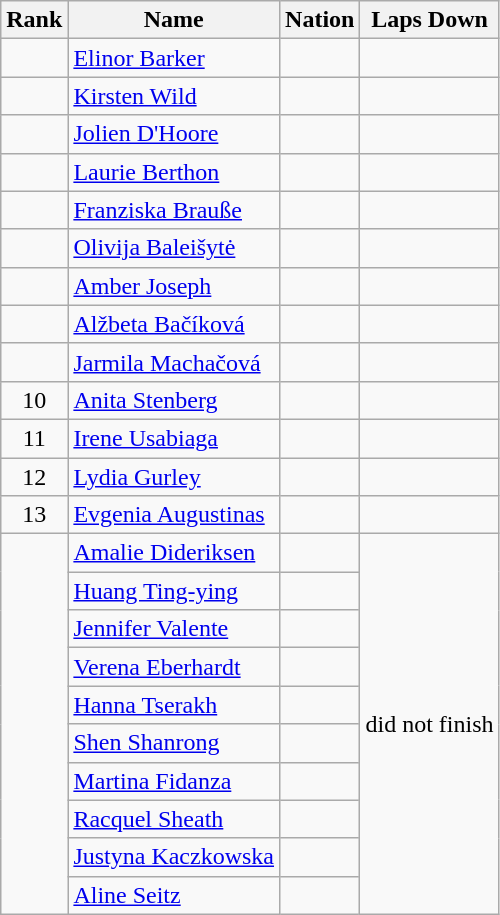<table class="wikitable sortable" style="text-align:center">
<tr>
<th>Rank</th>
<th>Name</th>
<th>Nation</th>
<th>Laps Down</th>
</tr>
<tr>
<td></td>
<td align=left><a href='#'>Elinor Barker</a></td>
<td align=left></td>
<td></td>
</tr>
<tr>
<td></td>
<td align=left><a href='#'>Kirsten Wild</a></td>
<td align=left></td>
<td></td>
</tr>
<tr>
<td></td>
<td align=left><a href='#'>Jolien D'Hoore</a></td>
<td align=left></td>
<td></td>
</tr>
<tr>
<td></td>
<td align=left><a href='#'>Laurie Berthon</a></td>
<td align=left></td>
<td></td>
</tr>
<tr>
<td></td>
<td align=left><a href='#'>Franziska Brauße</a></td>
<td align=left></td>
<td></td>
</tr>
<tr>
<td></td>
<td align=left><a href='#'>Olivija Baleišytė</a></td>
<td align=left></td>
<td></td>
</tr>
<tr>
<td></td>
<td align=left><a href='#'>Amber Joseph</a></td>
<td align=left></td>
<td></td>
</tr>
<tr>
<td></td>
<td align=left><a href='#'>Alžbeta Bačíková</a></td>
<td align=left></td>
<td></td>
</tr>
<tr>
<td></td>
<td align=left><a href='#'>Jarmila Machačová</a></td>
<td align=left></td>
<td></td>
</tr>
<tr>
<td>10</td>
<td align=left><a href='#'>Anita Stenberg</a></td>
<td align=left></td>
<td></td>
</tr>
<tr>
<td>11</td>
<td align=left><a href='#'>Irene Usabiaga</a></td>
<td align=left></td>
<td></td>
</tr>
<tr>
<td>12</td>
<td align=left><a href='#'>Lydia Gurley</a></td>
<td align=left></td>
<td></td>
</tr>
<tr>
<td>13</td>
<td align=left><a href='#'>Evgenia Augustinas</a></td>
<td align=left></td>
<td></td>
</tr>
<tr>
<td rowspan=10></td>
<td align=left><a href='#'>Amalie Dideriksen</a></td>
<td align=left></td>
<td rowspan=10>did not finish</td>
</tr>
<tr>
<td align=left><a href='#'>Huang Ting-ying</a></td>
<td align=left></td>
</tr>
<tr>
<td align=left><a href='#'>Jennifer Valente</a></td>
<td align=left></td>
</tr>
<tr>
<td align=left><a href='#'>Verena Eberhardt</a></td>
<td align=left></td>
</tr>
<tr>
<td align=left><a href='#'>Hanna Tserakh</a></td>
<td align=left></td>
</tr>
<tr>
<td align=left><a href='#'>Shen Shanrong</a></td>
<td align=left></td>
</tr>
<tr>
<td align=left><a href='#'>Martina Fidanza</a></td>
<td align=left></td>
</tr>
<tr>
<td align=left><a href='#'>Racquel Sheath</a></td>
<td align=left></td>
</tr>
<tr>
<td align=left><a href='#'>Justyna Kaczkowska</a></td>
<td align=left></td>
</tr>
<tr>
<td align=left><a href='#'>Aline Seitz</a></td>
<td align=left></td>
</tr>
</table>
